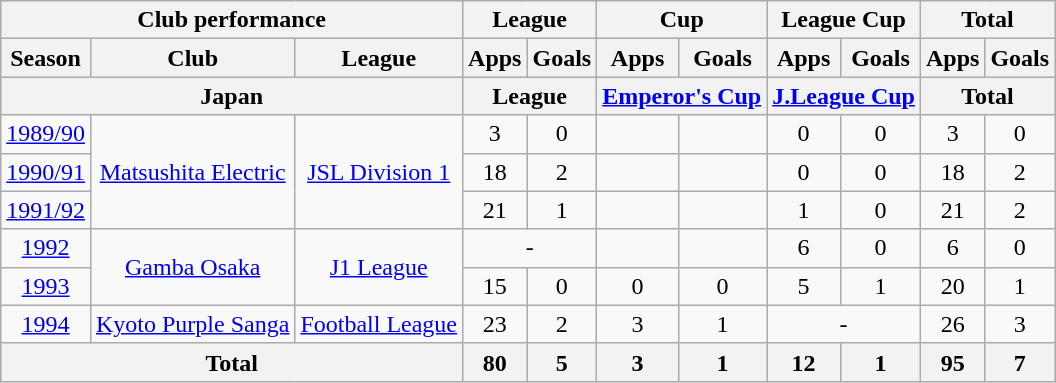<table class="wikitable" style="text-align:center;">
<tr>
<th colspan=3>Club performance</th>
<th colspan=2>League</th>
<th colspan=2>Cup</th>
<th colspan=2>League Cup</th>
<th colspan=2>Total</th>
</tr>
<tr>
<th>Season</th>
<th>Club</th>
<th>League</th>
<th>Apps</th>
<th>Goals</th>
<th>Apps</th>
<th>Goals</th>
<th>Apps</th>
<th>Goals</th>
<th>Apps</th>
<th>Goals</th>
</tr>
<tr>
<th colspan=3>Japan</th>
<th colspan=2>League</th>
<th colspan=2><a href='#'>Emperor's Cup</a></th>
<th colspan=2><a href='#'>J.League Cup</a></th>
<th colspan=2>Total</th>
</tr>
<tr>
<td><a href='#'>1989/90</a></td>
<td rowspan=3><a href='#'>Matsushita Electric</a></td>
<td rowspan=3><a href='#'>JSL Division 1</a></td>
<td>3</td>
<td>0</td>
<td></td>
<td></td>
<td>0</td>
<td>0</td>
<td>3</td>
<td>0</td>
</tr>
<tr>
<td><a href='#'>1990/91</a></td>
<td>18</td>
<td>2</td>
<td></td>
<td></td>
<td>0</td>
<td>0</td>
<td>18</td>
<td>2</td>
</tr>
<tr>
<td><a href='#'>1991/92</a></td>
<td>21</td>
<td>1</td>
<td></td>
<td></td>
<td>1</td>
<td>0</td>
<td>21</td>
<td>2</td>
</tr>
<tr>
<td><a href='#'>1992</a></td>
<td rowspan=2><a href='#'>Gamba Osaka</a></td>
<td rowspan=2><a href='#'>J1 League</a></td>
<td colspan=2>-</td>
<td></td>
<td></td>
<td>6</td>
<td>0</td>
<td>6</td>
<td>0</td>
</tr>
<tr>
<td><a href='#'>1993</a></td>
<td>15</td>
<td>0</td>
<td>0</td>
<td>0</td>
<td>5</td>
<td>1</td>
<td>20</td>
<td>1</td>
</tr>
<tr>
<td><a href='#'>1994</a></td>
<td><a href='#'>Kyoto Purple Sanga</a></td>
<td><a href='#'>Football League</a></td>
<td>23</td>
<td>2</td>
<td>3</td>
<td>1</td>
<td colspan=2>-</td>
<td>26</td>
<td>3</td>
</tr>
<tr>
<th colspan=3>Total</th>
<th>80</th>
<th>5</th>
<th>3</th>
<th>1</th>
<th>12</th>
<th>1</th>
<th>95</th>
<th>7</th>
</tr>
</table>
